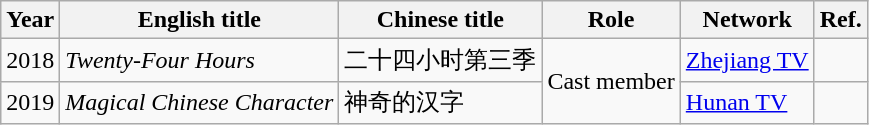<table class="wikitable">
<tr>
<th>Year</th>
<th>English title</th>
<th>Chinese title</th>
<th>Role</th>
<th>Network</th>
<th>Ref.</th>
</tr>
<tr>
<td>2018</td>
<td><em>Twenty-Four Hours</em></td>
<td>二十四小时第三季</td>
<td rowspan=2>Cast member</td>
<td><a href='#'>Zhejiang TV</a></td>
<td></td>
</tr>
<tr>
<td>2019</td>
<td><em>Magical Chinese Character</em></td>
<td>神奇的汉字</td>
<td><a href='#'>Hunan TV</a></td>
<td></td>
</tr>
</table>
